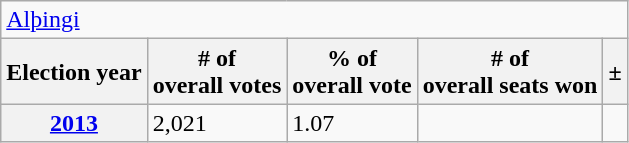<table class=wikitable>
<tr>
<td colspan=6><a href='#'>Alþingi</a></td>
</tr>
<tr>
<th>Election year</th>
<th># of<br>overall votes</th>
<th>% of<br>overall vote</th>
<th># of<br>overall seats won</th>
<th>±</th>
</tr>
<tr>
<th><a href='#'>2013</a></th>
<td>2,021</td>
<td>1.07</td>
<td></td>
<td></td>
</tr>
</table>
